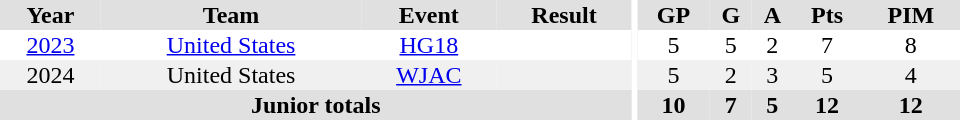<table border="0" cellpadding="1" cellspacing="0" id="Table3" style="text-align:center; width:40em">
<tr bgcolor="#e0e0e0">
<th>Year</th>
<th>Team</th>
<th>Event</th>
<th>Result</th>
<th rowspan="99" bgcolor="#ffffff"></th>
<th>GP</th>
<th>G</th>
<th>A</th>
<th>Pts</th>
<th>PIM</th>
</tr>
<tr>
<td><a href='#'>2023</a></td>
<td><a href='#'>United States</a></td>
<td><a href='#'>HG18</a></td>
<td></td>
<td>5</td>
<td>5</td>
<td>2</td>
<td>7</td>
<td>8</td>
</tr>
<tr bgcolor="#f0f0f0">
<td>2024</td>
<td>United States</td>
<td><a href='#'>WJAC</a></td>
<td></td>
<td>5</td>
<td>2</td>
<td>3</td>
<td>5</td>
<td>4</td>
</tr>
<tr bgcolor="#e0e0e0">
<th colspan="4">Junior totals</th>
<th>10</th>
<th>7</th>
<th>5</th>
<th>12</th>
<th>12</th>
</tr>
</table>
